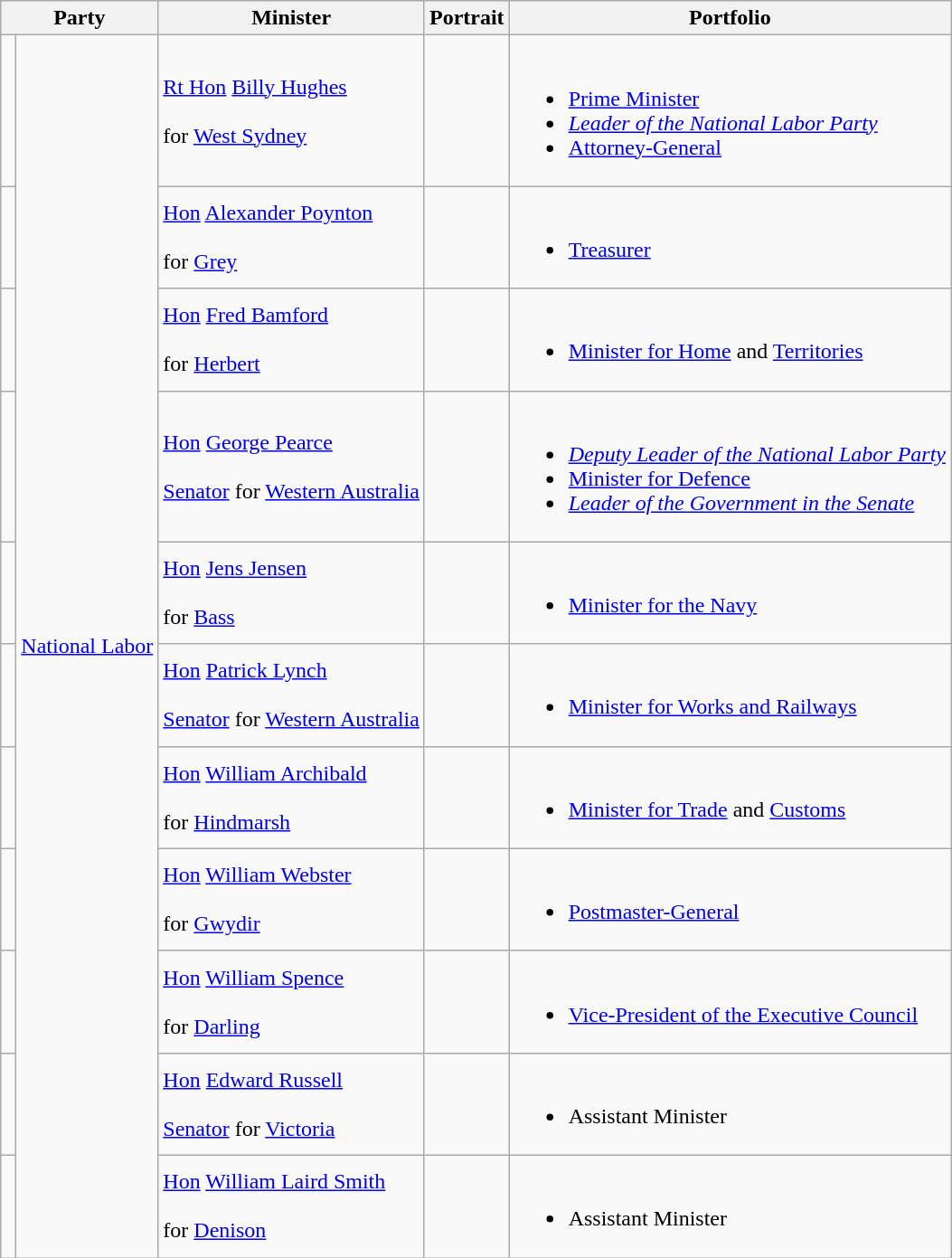<table class="wikitable sortable">
<tr>
<th colspan="2">Party</th>
<th>Minister</th>
<th>Portrait</th>
<th>Portfolio</th>
</tr>
<tr>
<td> </td>
<td rowspan=11><a href='#'>National Labor</a></td>
<td><a href='#'>Rt Hon</a> <a href='#'>Billy Hughes</a>  <br><br> for <a href='#'>West Sydney</a> <br></td>
<td></td>
<td><br><ul><li><a href='#'>Prime Minister</a></li><li><em><a href='#'>Leader of the National Labor Party</a></em></li><li><a href='#'>Attorney-General</a></li></ul></td>
</tr>
<tr>
<td> </td>
<td><a href='#'>Hon</a> <a href='#'>Alexander Poynton</a> <br><br> for <a href='#'>Grey</a> <br></td>
<td></td>
<td><br><ul><li><a href='#'>Treasurer</a></li></ul></td>
</tr>
<tr>
<td> </td>
<td><a href='#'>Hon</a> <a href='#'>Fred Bamford</a> <br><br> for <a href='#'>Herbert</a> <br></td>
<td></td>
<td><br><ul><li><a href='#'>Minister for Home</a> and <a href='#'>Territories</a></li></ul></td>
</tr>
<tr>
<td> </td>
<td><a href='#'>Hon</a> <a href='#'>George Pearce</a> <br><br><a href='#'>Senator</a> for <a href='#'>Western Australia</a> <br></td>
<td></td>
<td><br><ul><li><em><a href='#'>Deputy Leader of the National Labor Party</a></em></li><li><a href='#'>Minister for Defence</a></li><li><em><a href='#'>Leader of the Government in the Senate</a></em></li></ul></td>
</tr>
<tr>
<td> </td>
<td><a href='#'>Hon</a> <a href='#'>Jens Jensen</a> <br><br> for <a href='#'>Bass</a> <br></td>
<td></td>
<td><br><ul><li><a href='#'>Minister for the Navy</a></li></ul></td>
</tr>
<tr>
<td> </td>
<td><a href='#'>Hon</a> <a href='#'>Patrick Lynch</a> <br><br><a href='#'>Senator</a> for <a href='#'>Western Australia</a> <br></td>
<td></td>
<td><br><ul><li><a href='#'>Minister for Works and Railways</a></li></ul></td>
</tr>
<tr>
<td> </td>
<td><a href='#'>Hon</a> <a href='#'>William Archibald</a> <br><br> for <a href='#'>Hindmarsh</a> <br></td>
<td></td>
<td><br><ul><li><a href='#'>Minister for Trade</a> and <a href='#'>Customs</a></li></ul></td>
</tr>
<tr>
<td> </td>
<td><a href='#'>Hon</a> <a href='#'>William Webster</a> <br><br> for <a href='#'>Gwydir</a> <br></td>
<td></td>
<td><br><ul><li><a href='#'>Postmaster-General</a></li></ul></td>
</tr>
<tr>
<td> </td>
<td><a href='#'>Hon</a> <a href='#'>William Spence</a> <br><br> for <a href='#'>Darling</a> <br></td>
<td></td>
<td><br><ul><li><a href='#'>Vice-President of the Executive Council</a></li></ul></td>
</tr>
<tr>
<td> </td>
<td><a href='#'>Hon</a> <a href='#'>Edward Russell</a> <br><br><a href='#'>Senator</a> for <a href='#'>Victoria</a> <br></td>
<td></td>
<td><br><ul><li>Assistant Minister</li></ul></td>
</tr>
<tr>
<td> </td>
<td><a href='#'>Hon</a> <a href='#'>William Laird Smith</a> <br><br> for <a href='#'>Denison</a> <br></td>
<td></td>
<td><br><ul><li>Assistant Minister</li></ul></td>
</tr>
</table>
